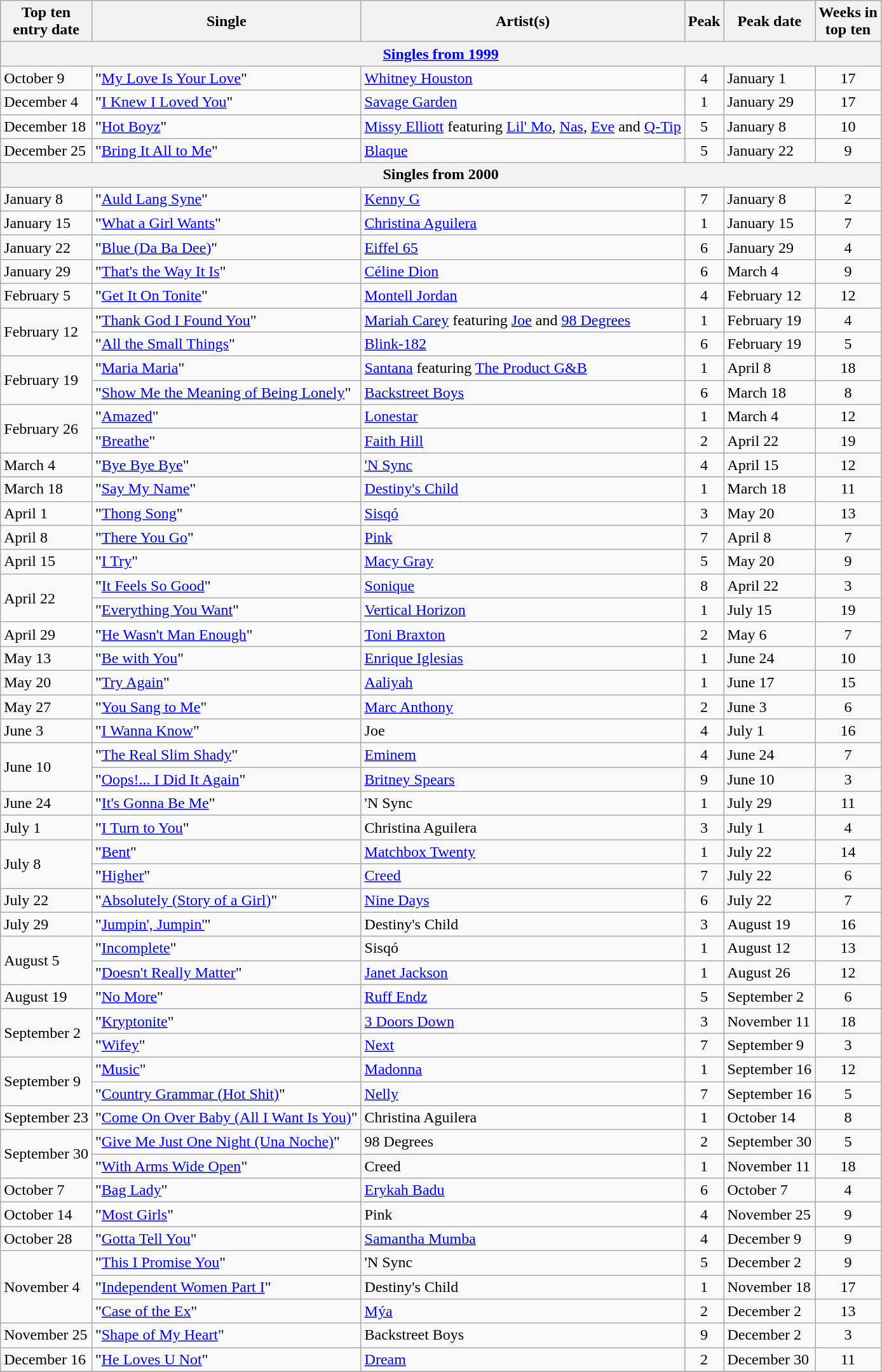<table class="wikitable sortable">
<tr>
<th>Top ten<br>entry date</th>
<th>Single</th>
<th>Artist(s)</th>
<th>Peak</th>
<th>Peak date</th>
<th data-sort-type="number">Weeks in<br>top ten</th>
</tr>
<tr>
<th colspan=6><a href='#'>Singles from 1999</a></th>
</tr>
<tr>
<td>October 9</td>
<td>"<a href='#'>My Love Is Your Love</a>"</td>
<td><a href='#'>Whitney Houston</a></td>
<td align=center>4</td>
<td>January 1</td>
<td align=center>17</td>
</tr>
<tr>
<td>December 4</td>
<td>"<a href='#'>I Knew I Loved You</a>"</td>
<td><a href='#'>Savage Garden</a></td>
<td align=center>1</td>
<td>January 29</td>
<td align=center>17</td>
</tr>
<tr>
<td>December 18</td>
<td>"<a href='#'>Hot Boyz</a>"</td>
<td><a href='#'>Missy Elliott</a> featuring <a href='#'>Lil' Mo</a>, <a href='#'>Nas</a>, <a href='#'>Eve</a> and <a href='#'>Q-Tip</a></td>
<td align=center>5</td>
<td>January 8</td>
<td align=center>10</td>
</tr>
<tr>
<td>December 25</td>
<td>"<a href='#'>Bring It All to Me</a>"</td>
<td><a href='#'>Blaque</a></td>
<td align=center>5</td>
<td>January 22</td>
<td align=center>9</td>
</tr>
<tr>
<th colspan=6>Singles from 2000</th>
</tr>
<tr>
<td>January 8</td>
<td>"<a href='#'>Auld Lang Syne</a>"</td>
<td><a href='#'>Kenny G</a></td>
<td align=center>7</td>
<td>January 8</td>
<td align=center>2</td>
</tr>
<tr>
<td>January 15</td>
<td>"<a href='#'>What a Girl Wants</a>"</td>
<td><a href='#'>Christina Aguilera</a></td>
<td align=center>1</td>
<td>January 15</td>
<td align=center>7</td>
</tr>
<tr>
<td>January 22</td>
<td>"<a href='#'>Blue (Da Ba Dee)</a>"</td>
<td><a href='#'>Eiffel 65</a></td>
<td align=center>6</td>
<td>January 29</td>
<td align=center>4</td>
</tr>
<tr>
<td>January 29</td>
<td>"<a href='#'>That's the Way It Is</a>"</td>
<td><a href='#'>Céline Dion</a></td>
<td align=center>6</td>
<td>March 4</td>
<td align=center>9</td>
</tr>
<tr>
<td>February 5</td>
<td>"<a href='#'>Get It On Tonite</a>"</td>
<td><a href='#'>Montell Jordan</a></td>
<td align=center>4</td>
<td>February 12</td>
<td align=center>12</td>
</tr>
<tr>
<td rowspan="2">February 12</td>
<td>"<a href='#'>Thank God I Found You</a>"</td>
<td><a href='#'>Mariah Carey</a> featuring <a href='#'>Joe</a> and <a href='#'>98 Degrees</a></td>
<td align=center>1</td>
<td>February 19</td>
<td align=center>4</td>
</tr>
<tr>
<td>"<a href='#'>All the Small Things</a>"</td>
<td><a href='#'>Blink-182</a></td>
<td align=center>6</td>
<td>February 19</td>
<td align=center>5</td>
</tr>
<tr>
<td rowspan="2">February 19</td>
<td>"<a href='#'>Maria Maria</a>"</td>
<td><a href='#'>Santana</a> featuring <a href='#'>The Product G&B</a></td>
<td align=center>1</td>
<td>April 8</td>
<td align=center>18</td>
</tr>
<tr>
<td>"<a href='#'>Show Me the Meaning of Being Lonely</a>"</td>
<td><a href='#'>Backstreet Boys</a></td>
<td align=center>6</td>
<td>March 18</td>
<td align=center>8</td>
</tr>
<tr>
<td rowspan="2">February 26</td>
<td>"<a href='#'>Amazed</a>"</td>
<td><a href='#'>Lonestar</a></td>
<td align=center>1</td>
<td>March 4</td>
<td align=center>12</td>
</tr>
<tr>
<td>"<a href='#'>Breathe</a>"</td>
<td><a href='#'>Faith Hill</a></td>
<td align=center>2</td>
<td>April 22</td>
<td align=center>19</td>
</tr>
<tr>
<td>March 4</td>
<td>"<a href='#'>Bye Bye Bye</a>"</td>
<td><a href='#'>'N Sync</a></td>
<td align=center>4</td>
<td>April 15</td>
<td align=center>12</td>
</tr>
<tr>
<td>March 18</td>
<td>"<a href='#'>Say My Name</a>"</td>
<td><a href='#'>Destiny's Child</a></td>
<td align=center>1</td>
<td>March 18</td>
<td align=center>11</td>
</tr>
<tr>
<td>April 1</td>
<td>"<a href='#'>Thong Song</a>"</td>
<td><a href='#'>Sisqó</a></td>
<td align=center>3</td>
<td>May 20</td>
<td align=center>13</td>
</tr>
<tr>
<td>April 8</td>
<td>"<a href='#'>There You Go</a>"</td>
<td><a href='#'>Pink</a></td>
<td align=center>7</td>
<td>April 8</td>
<td align=center>7</td>
</tr>
<tr>
<td>April 15</td>
<td>"<a href='#'>I Try</a>"</td>
<td><a href='#'>Macy Gray</a></td>
<td align=center>5</td>
<td>May 20</td>
<td align=center>9</td>
</tr>
<tr>
<td rowspan="2">April 22</td>
<td>"<a href='#'>It Feels So Good</a>"</td>
<td><a href='#'>Sonique</a></td>
<td align=center>8</td>
<td>April 22</td>
<td align=center>3</td>
</tr>
<tr>
<td>"<a href='#'>Everything You Want</a>"</td>
<td><a href='#'>Vertical Horizon</a></td>
<td align=center>1</td>
<td>July 15</td>
<td align=center>19</td>
</tr>
<tr>
<td>April 29</td>
<td>"<a href='#'>He Wasn't Man Enough</a>"</td>
<td><a href='#'>Toni Braxton</a></td>
<td align=center>2</td>
<td>May 6</td>
<td align=center>7</td>
</tr>
<tr>
<td>May 13</td>
<td>"<a href='#'>Be with You</a>"</td>
<td><a href='#'>Enrique Iglesias</a></td>
<td align=center>1</td>
<td>June 24</td>
<td align=center>10</td>
</tr>
<tr>
<td>May 20</td>
<td>"<a href='#'>Try Again</a>"</td>
<td><a href='#'>Aaliyah</a></td>
<td align=center>1</td>
<td>June 17</td>
<td align=center>15</td>
</tr>
<tr>
<td>May 27</td>
<td>"<a href='#'>You Sang to Me</a>"</td>
<td><a href='#'>Marc Anthony</a></td>
<td align=center>2</td>
<td>June 3</td>
<td align=center>6</td>
</tr>
<tr>
<td>June 3</td>
<td>"<a href='#'>I Wanna Know</a>"</td>
<td>Joe</td>
<td align=center>4</td>
<td>July 1</td>
<td align=center>16</td>
</tr>
<tr>
<td rowspan="2">June 10</td>
<td>"<a href='#'>The Real Slim Shady</a>"</td>
<td><a href='#'>Eminem</a></td>
<td align=center>4</td>
<td>June 24</td>
<td align=center>7</td>
</tr>
<tr>
<td>"<a href='#'>Oops!... I Did It Again</a>"</td>
<td><a href='#'>Britney Spears</a></td>
<td align=center>9</td>
<td>June 10</td>
<td align=center>3</td>
</tr>
<tr>
<td>June 24</td>
<td>"<a href='#'>It's Gonna Be Me</a>"</td>
<td>'N Sync</td>
<td align=center>1</td>
<td>July 29</td>
<td align=center>11</td>
</tr>
<tr>
<td>July 1</td>
<td>"<a href='#'>I Turn to You</a>"</td>
<td>Christina Aguilera</td>
<td align=center>3</td>
<td>July 1</td>
<td align=center>4</td>
</tr>
<tr>
<td rowspan="2">July 8</td>
<td>"<a href='#'>Bent</a>"</td>
<td><a href='#'>Matchbox Twenty</a></td>
<td align=center>1</td>
<td>July 22</td>
<td align=center>14</td>
</tr>
<tr>
<td>"<a href='#'>Higher</a>"</td>
<td><a href='#'>Creed</a></td>
<td align=center>7</td>
<td>July 22</td>
<td align=center>6</td>
</tr>
<tr>
<td>July 22</td>
<td>"<a href='#'>Absolutely (Story of a Girl)</a>"</td>
<td><a href='#'>Nine Days</a></td>
<td align=center>6</td>
<td>July 22</td>
<td align=center>7</td>
</tr>
<tr>
<td>July 29</td>
<td>"<a href='#'>Jumpin', Jumpin'</a>"</td>
<td>Destiny's Child</td>
<td align=center>3</td>
<td>August 19</td>
<td align=center>16</td>
</tr>
<tr>
<td rowspan="2">August 5</td>
<td>"<a href='#'>Incomplete</a>"</td>
<td>Sisqó</td>
<td align=center>1</td>
<td>August 12</td>
<td align=center>13</td>
</tr>
<tr>
<td>"<a href='#'>Doesn't Really Matter</a>"</td>
<td><a href='#'>Janet Jackson</a></td>
<td align=center>1</td>
<td>August 26</td>
<td align=center>12</td>
</tr>
<tr>
<td>August 19</td>
<td>"<a href='#'>No More</a>"</td>
<td><a href='#'>Ruff Endz</a></td>
<td align=center>5</td>
<td>September 2</td>
<td align=center>6</td>
</tr>
<tr>
<td rowspan="2">September 2</td>
<td>"<a href='#'>Kryptonite</a>"</td>
<td><a href='#'>3 Doors Down</a></td>
<td align=center>3</td>
<td>November 11</td>
<td align=center>18</td>
</tr>
<tr>
<td>"<a href='#'>Wifey</a>"</td>
<td><a href='#'>Next</a></td>
<td align=center>7</td>
<td>September 9</td>
<td align=center>3</td>
</tr>
<tr>
<td rowspan="2">September 9</td>
<td>"<a href='#'>Music</a>"</td>
<td><a href='#'>Madonna</a></td>
<td align=center>1</td>
<td>September 16</td>
<td align=center>12</td>
</tr>
<tr>
<td>"<a href='#'>Country Grammar (Hot Shit)</a>"</td>
<td><a href='#'>Nelly</a></td>
<td align=center>7</td>
<td>September 16</td>
<td align=center>5</td>
</tr>
<tr>
<td>September 23</td>
<td>"<a href='#'>Come On Over Baby (All I Want Is You)</a>"</td>
<td>Christina Aguilera</td>
<td align=center>1</td>
<td>October 14</td>
<td align=center>8</td>
</tr>
<tr>
<td rowspan="2">September 30</td>
<td>"<a href='#'>Give Me Just One Night (Una Noche)</a>"</td>
<td>98 Degrees</td>
<td align=center>2</td>
<td>September 30</td>
<td align=center>5</td>
</tr>
<tr>
<td>"<a href='#'>With Arms Wide Open</a>"</td>
<td>Creed</td>
<td align=center>1</td>
<td>November 11</td>
<td align=center>18</td>
</tr>
<tr>
<td>October 7</td>
<td>"<a href='#'>Bag Lady</a>"</td>
<td><a href='#'>Erykah Badu</a></td>
<td align=center>6</td>
<td>October 7</td>
<td align=center>4</td>
</tr>
<tr>
<td>October 14</td>
<td>"<a href='#'>Most Girls</a>"</td>
<td>Pink</td>
<td align=center>4</td>
<td>November 25</td>
<td align=center>9</td>
</tr>
<tr>
<td>October 28</td>
<td>"<a href='#'>Gotta Tell You</a>"</td>
<td><a href='#'>Samantha Mumba</a></td>
<td align=center>4</td>
<td>December 9</td>
<td align=center>9</td>
</tr>
<tr>
<td rowspan="3">November 4</td>
<td>"<a href='#'>This I Promise You</a>"</td>
<td>'N Sync</td>
<td align=center>5</td>
<td>December 2</td>
<td align=center>9</td>
</tr>
<tr>
<td>"<a href='#'>Independent Women Part I</a>"</td>
<td>Destiny's Child</td>
<td align=center>1</td>
<td>November 18</td>
<td align=center>17</td>
</tr>
<tr>
<td>"<a href='#'>Case of the Ex</a>"</td>
<td><a href='#'>Mýa</a></td>
<td align=center>2</td>
<td>December 2</td>
<td align=center>13</td>
</tr>
<tr>
<td>November 25</td>
<td>"<a href='#'>Shape of My Heart</a>"</td>
<td>Backstreet Boys</td>
<td align=center>9</td>
<td>December 2</td>
<td align=center>3</td>
</tr>
<tr>
<td>December 16</td>
<td>"<a href='#'>He Loves U Not</a>"</td>
<td><a href='#'>Dream</a></td>
<td align=center>2</td>
<td>December 30</td>
<td align=center>11</td>
</tr>
<tr>
</tr>
</table>
